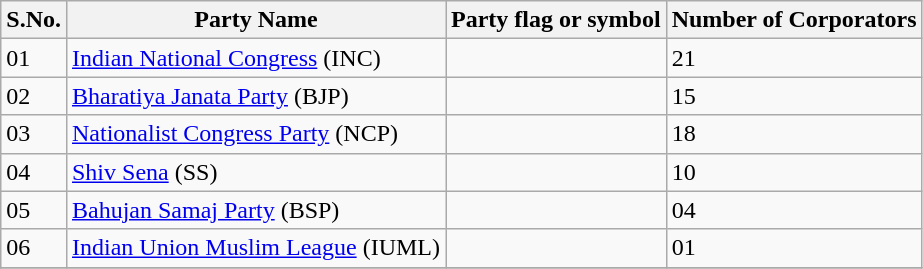<table class="sortable wikitable">
<tr>
<th>S.No.</th>
<th>Party Name</th>
<th>Party flag or symbol</th>
<th>Number of Corporators</th>
</tr>
<tr>
<td>01</td>
<td><a href='#'>Indian National Congress</a> (INC)</td>
<td></td>
<td>21</td>
</tr>
<tr>
<td>02</td>
<td><a href='#'>Bharatiya Janata Party</a> (BJP)</td>
<td></td>
<td>15</td>
</tr>
<tr>
<td>03</td>
<td><a href='#'>Nationalist Congress Party</a> (NCP)</td>
<td></td>
<td>18</td>
</tr>
<tr>
<td>04</td>
<td><a href='#'>Shiv Sena</a> (SS)</td>
<td></td>
<td>10</td>
</tr>
<tr>
<td>05</td>
<td><a href='#'>Bahujan Samaj Party</a> (BSP)</td>
<td></td>
<td>04</td>
</tr>
<tr>
<td>06</td>
<td><a href='#'>Indian Union Muslim League</a> (IUML)</td>
<td></td>
<td>01</td>
</tr>
<tr>
</tr>
</table>
